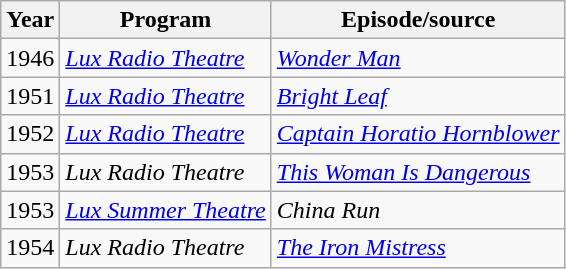<table class="wikitable">
<tr>
<th>Year</th>
<th>Program</th>
<th>Episode/source</th>
</tr>
<tr>
<td>1946</td>
<td><em><a href='#'>Lux Radio Theatre</a></em></td>
<td><em><a href='#'>Wonder Man</a></em></td>
</tr>
<tr>
<td>1951</td>
<td><em><a href='#'>Lux Radio Theatre</a></em></td>
<td><em><a href='#'>Bright Leaf</a></em></td>
</tr>
<tr>
<td>1952</td>
<td><em><a href='#'>Lux Radio Theatre</a></em></td>
<td><em><a href='#'>Captain Horatio Hornblower</a></em></td>
</tr>
<tr>
<td>1953</td>
<td><em>Lux Radio Theatre</em></td>
<td><em><a href='#'>This Woman Is Dangerous</a></em></td>
</tr>
<tr>
<td>1953</td>
<td><em><a href='#'>Lux Summer Theatre</a></em></td>
<td><em>China Run</em></td>
</tr>
<tr>
<td>1954</td>
<td><em>Lux Radio Theatre</em></td>
<td><em><a href='#'>The Iron Mistress</a></em></td>
</tr>
</table>
